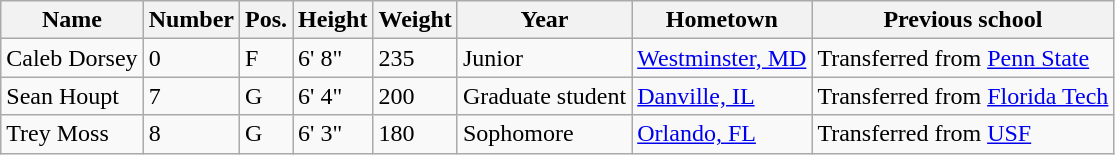<table class="wikitable sortable" border="1">
<tr>
<th>Name</th>
<th>Number</th>
<th>Pos.</th>
<th>Height</th>
<th>Weight</th>
<th>Year</th>
<th>Hometown</th>
<th class="unsortable">Previous school</th>
</tr>
<tr>
<td>Caleb Dorsey</td>
<td>0</td>
<td>F</td>
<td>6' 8"</td>
<td>235</td>
<td>Junior</td>
<td><a href='#'>Westminster, MD</a></td>
<td>Transferred from <a href='#'>Penn State</a></td>
</tr>
<tr>
<td>Sean Houpt</td>
<td>7</td>
<td>G</td>
<td>6' 4"</td>
<td>200</td>
<td>Graduate student</td>
<td><a href='#'>Danville, IL</a></td>
<td>Transferred from <a href='#'>Florida Tech</a></td>
</tr>
<tr>
<td>Trey Moss</td>
<td>8</td>
<td>G</td>
<td>6' 3"</td>
<td>180</td>
<td>Sophomore</td>
<td><a href='#'>Orlando, FL</a></td>
<td>Transferred from <a href='#'>USF</a></td>
</tr>
</table>
